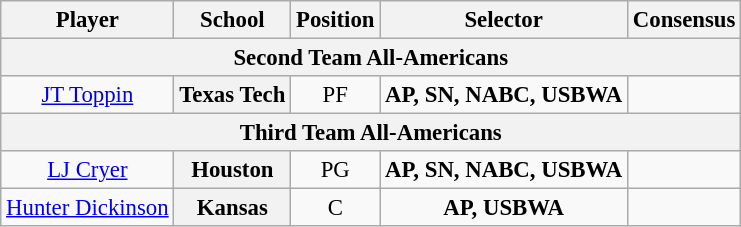<table class="wikitable" style="font-size: 95%; text-align:center;">
<tr>
<th>Player</th>
<th>School</th>
<th>Position</th>
<th>Selector</th>
<th>Consensus</th>
</tr>
<tr>
<th colspan="5"><strong>Second Team All-Americans</strong></th>
</tr>
<tr>
<td><a href='#'>JT Toppin</a></td>
<th>Texas Tech</th>
<td>PF</td>
<td><strong>AP, SN, NABC, USBWA</strong></td>
<td></td>
</tr>
<tr>
<th colspan="5"><strong>Third Team All-Americans</strong></th>
</tr>
<tr>
<td><a href='#'>LJ Cryer</a></td>
<th>Houston</th>
<td>PG</td>
<td><strong>AP, SN, NABC, USBWA</strong></td>
<td></td>
</tr>
<tr>
<td><a href='#'>Hunter Dickinson</a></td>
<th>Kansas</th>
<td>C</td>
<td><strong>AP, USBWA</strong></td>
<td></td>
</tr>
</table>
